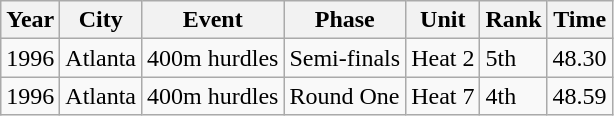<table class="wikitable">
<tr>
<th>Year</th>
<th>City</th>
<th>Event</th>
<th>Phase</th>
<th>Unit</th>
<th>Rank</th>
<th>Time</th>
</tr>
<tr>
<td>1996</td>
<td>Atlanta</td>
<td>400m hurdles</td>
<td>Semi-finals</td>
<td>Heat 2</td>
<td>5th</td>
<td>48.30</td>
</tr>
<tr>
<td>1996</td>
<td>Atlanta</td>
<td>400m hurdles</td>
<td>Round One</td>
<td>Heat 7</td>
<td>4th</td>
<td>48.59</td>
</tr>
</table>
